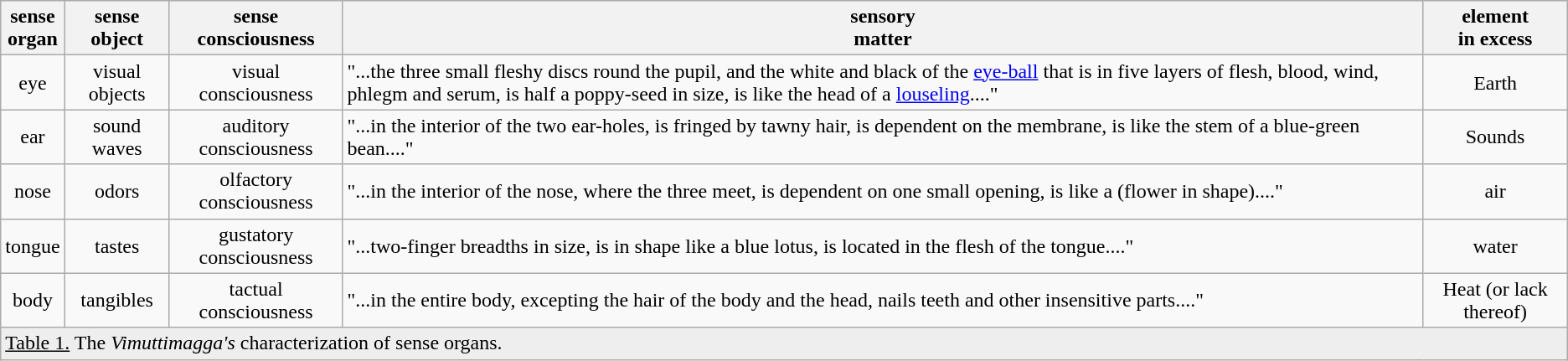<table class="wikitable" style="text-align:center">
<tr>
<th>sense<br>organ</th>
<th>sense<br>object</th>
<th>sense<br>consciousness</th>
<th>sensory<br>matter</th>
<th>element<br>in excess</th>
</tr>
<tr>
<td>eye</td>
<td>visual objects</td>
<td>visual consciousness</td>
<td style="text-align:left">"...the three small fleshy discs round the pupil, and the white and black of the <a href='#'>eye-ball</a> that is in five layers of flesh, blood, wind, phlegm and serum, is half a poppy-seed in size, is like the head of a <a href='#'>louseling</a>...."</td>
<td>Earth</td>
</tr>
<tr>
<td>ear</td>
<td>sound waves</td>
<td>auditory consciousness</td>
<td style="text-align:left">"...in the interior of the two ear-holes, is fringed by tawny hair, is dependent on the membrane, is like the stem of a blue-green bean...."</td>
<td>Sounds</td>
</tr>
<tr>
<td>nose</td>
<td>odors</td>
<td>olfactory consciousness</td>
<td style="text-align:left">"...in the interior of the nose, where the three meet, is dependent on one small opening, is like a <em></em> (flower in shape)...."</td>
<td>air</td>
</tr>
<tr>
<td>tongue</td>
<td>tastes</td>
<td>gustatory consciousness</td>
<td style="text-align:left">"...two-finger breadths in size, is in shape like a blue lotus, is located in the flesh of the tongue...."</td>
<td>water</td>
</tr>
<tr>
<td>body</td>
<td>tangibles</td>
<td>tactual consciousness</td>
<td style="text-align:left">"...in the entire body, excepting the hair of the body and the head, nails teeth and other insensitive parts...."</td>
<td>Heat (or lack thereof)</td>
</tr>
<tr>
<td colspan=5 style="background:#eeeeee; text-align:left"><u>Table 1.</u> The <em>Vimuttimagga's</em> characterization of sense organs.</td>
</tr>
</table>
